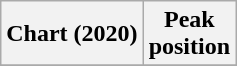<table class="wikitable plainrowheaders" style="text-align:center">
<tr>
<th>Chart (2020)</th>
<th>Peak<br>position</th>
</tr>
<tr>
</tr>
</table>
